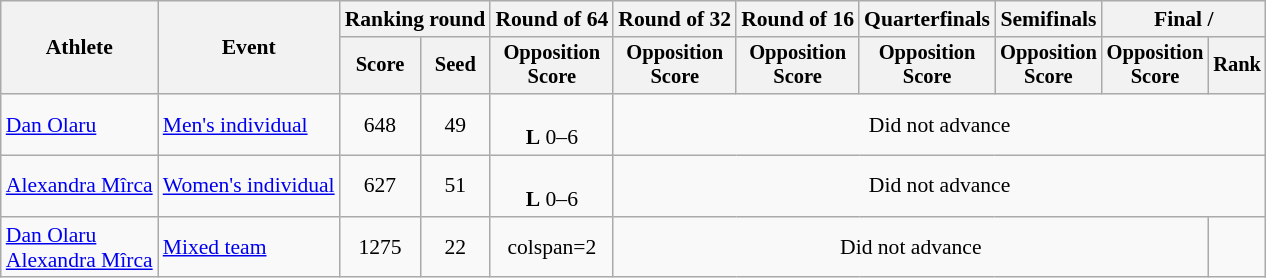<table class="wikitable" style="font-size:90%">
<tr>
<th rowspan=2>Athlete</th>
<th rowspan=2>Event</th>
<th colspan="2">Ranking round</th>
<th>Round of 64</th>
<th>Round of 32</th>
<th>Round of 16</th>
<th>Quarterfinals</th>
<th>Semifinals</th>
<th colspan="2">Final / </th>
</tr>
<tr style="font-size:95%">
<th>Score</th>
<th>Seed</th>
<th>Opposition<br>Score</th>
<th>Opposition<br>Score</th>
<th>Opposition<br>Score</th>
<th>Opposition<br>Score</th>
<th>Opposition<br>Score</th>
<th>Opposition<br>Score</th>
<th>Rank</th>
</tr>
<tr align=center>
<td align=left><a href='#'>Dan Olaru</a></td>
<td align=left><a href='#'>Men's individual</a></td>
<td>648</td>
<td>49</td>
<td> <br> <strong>L</strong> 0–6</td>
<td colspan=6>Did not advance</td>
</tr>
<tr align=center>
<td align=left><a href='#'>Alexandra Mîrca</a></td>
<td align=left><a href='#'>Women's individual</a></td>
<td>627</td>
<td>51</td>
<td> <br> <strong>L</strong> 0–6</td>
<td colspan=6>Did not advance</td>
</tr>
<tr align=center>
<td align=left><a href='#'>Dan Olaru</a><br><a href='#'>Alexandra Mîrca</a></td>
<td align=left><a href='#'>Mixed team</a></td>
<td>1275</td>
<td>22</td>
<td>colspan=2 </td>
<td colspan=5>Did not advance</td>
</tr>
</table>
